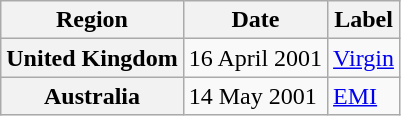<table class="wikitable plainrowheaders">
<tr>
<th scope="col">Region</th>
<th scope="col">Date</th>
<th scope="col">Label</th>
</tr>
<tr>
<th scope="row">United Kingdom</th>
<td>16 April 2001</td>
<td><a href='#'>Virgin</a></td>
</tr>
<tr>
<th scope="row">Australia</th>
<td>14 May 2001</td>
<td><a href='#'>EMI</a></td>
</tr>
</table>
